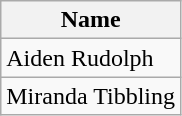<table class="wikitable">
<tr>
<th>Name</th>
</tr>
<tr>
<td> Aiden Rudolph</td>
</tr>
<tr>
<td> Miranda Tibbling</td>
</tr>
</table>
